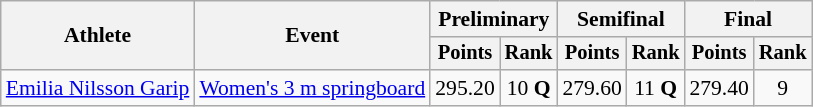<table class=wikitable style="font-size:90%">
<tr>
<th rowspan="2">Athlete</th>
<th rowspan="2">Event</th>
<th colspan="2">Preliminary</th>
<th colspan="2">Semifinal</th>
<th colspan="2">Final</th>
</tr>
<tr style="font-size:95%">
<th>Points</th>
<th>Rank</th>
<th>Points</th>
<th>Rank</th>
<th>Points</th>
<th>Rank</th>
</tr>
<tr align=center>
<td align=left><a href='#'>Emilia Nilsson Garip</a></td>
<td align=left><a href='#'>Women's 3 m springboard</a></td>
<td>295.20</td>
<td>10 <strong>Q</strong></td>
<td>279.60</td>
<td>11 <strong>Q</strong></td>
<td>279.40</td>
<td>9</td>
</tr>
</table>
